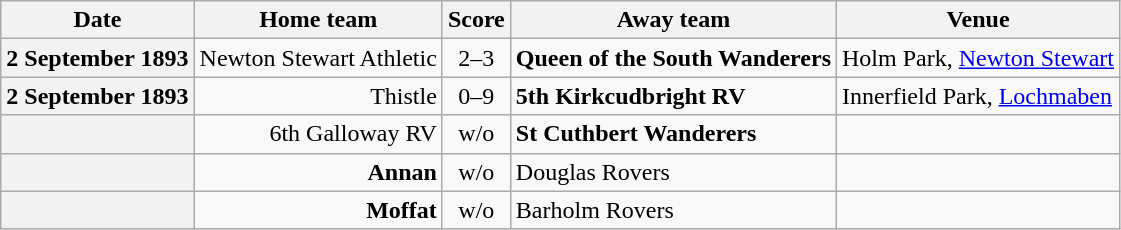<table class="wikitable football-result-list" style="max-width: 80em; text-align: center">
<tr>
<th scope="col">Date</th>
<th scope="col">Home team</th>
<th scope="col">Score</th>
<th scope="col">Away team</th>
<th scope="col">Venue</th>
</tr>
<tr>
<th scope="row">2 September 1893</th>
<td align=right>Newton Stewart Athletic</td>
<td>2–3</td>
<td align=left><strong>Queen of the South Wanderers</strong></td>
<td align=left>Holm Park, <a href='#'>Newton Stewart</a></td>
</tr>
<tr>
<th scope="row">2 September 1893</th>
<td align=right>Thistle</td>
<td>0–9</td>
<td align=left><strong>5th Kirkcudbright RV</strong></td>
<td align=left>Innerfield Park, <a href='#'>Lochmaben</a></td>
</tr>
<tr>
<th scope="row"></th>
<td align=right>6th Galloway RV</td>
<td>w/o</td>
<td align=left><strong>St Cuthbert Wanderers</strong></td>
<td></td>
</tr>
<tr>
<th scope="row"></th>
<td align=right><strong>Annan</strong></td>
<td>w/o</td>
<td align=left>Douglas Rovers</td>
<td></td>
</tr>
<tr>
<th scope="row"></th>
<td align=right><strong>Moffat</strong></td>
<td>w/o</td>
<td align=left>Barholm Rovers</td>
<td></td>
</tr>
</table>
